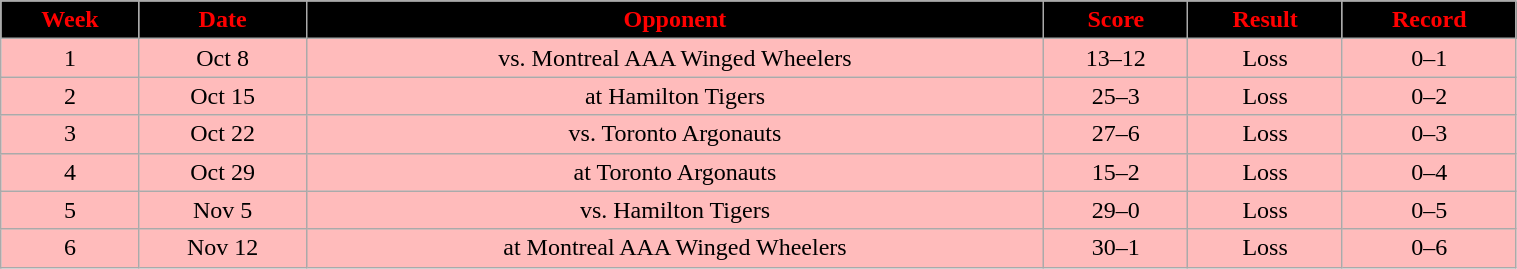<table class="wikitable" width="80%">
<tr align="center"  style="background:black;color:red;">
<td><strong>Week</strong></td>
<td><strong>Date</strong></td>
<td><strong>Opponent</strong></td>
<td><strong>Score</strong></td>
<td><strong>Result</strong></td>
<td><strong>Record</strong></td>
</tr>
<tr align="center" bgcolor="#ffbbbb">
<td>1</td>
<td>Oct 8</td>
<td>vs. Montreal AAA Winged Wheelers</td>
<td>13–12</td>
<td>Loss</td>
<td>0–1</td>
</tr>
<tr align="center" bgcolor="#ffbbbb">
<td>2</td>
<td>Oct 15</td>
<td>at Hamilton Tigers</td>
<td>25–3</td>
<td>Loss</td>
<td>0–2</td>
</tr>
<tr align="center" bgcolor="#ffbbbb">
<td>3</td>
<td>Oct 22</td>
<td>vs. Toronto Argonauts</td>
<td>27–6</td>
<td>Loss</td>
<td>0–3</td>
</tr>
<tr align="center" bgcolor="#ffbbbb">
<td>4</td>
<td>Oct 29</td>
<td>at Toronto Argonauts</td>
<td>15–2</td>
<td>Loss</td>
<td>0–4</td>
</tr>
<tr align="center" bgcolor="#ffbbbb">
<td>5</td>
<td>Nov 5</td>
<td>vs. Hamilton Tigers</td>
<td>29–0</td>
<td>Loss</td>
<td>0–5</td>
</tr>
<tr align="center" bgcolor="#ffbbbb">
<td>6</td>
<td>Nov 12</td>
<td>at Montreal AAA Winged Wheelers</td>
<td>30–1</td>
<td>Loss</td>
<td>0–6</td>
</tr>
</table>
